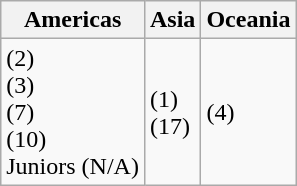<table class="wikitable" style="text-align:left;">
<tr>
<th>Americas</th>
<th>Asia</th>
<th>Oceania</th>
</tr>
<tr>
<td> (2)<br> (3)<br> (7)<br> (10)<br> Juniors (N/A)</td>
<td> (1)<br> (17)</td>
<td> (4)</td>
</tr>
</table>
